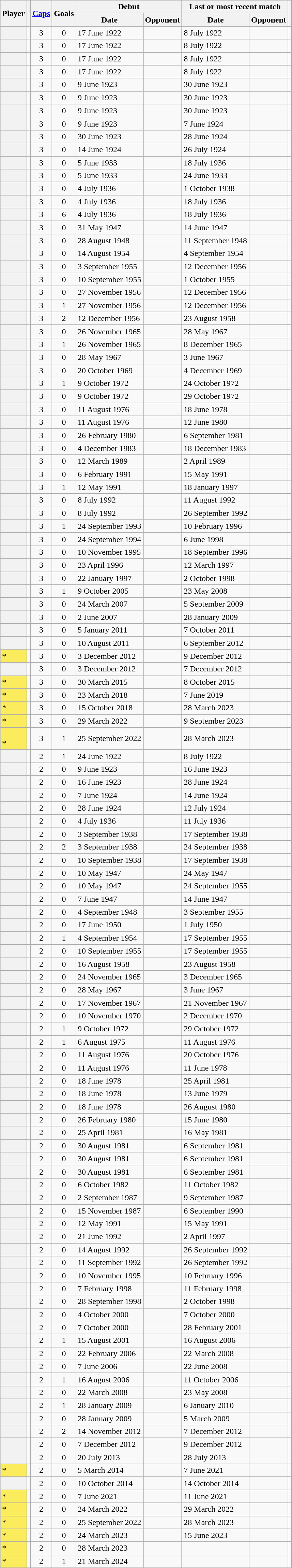<table class="wikitable plainrowheaders sortable" style="text-align: center">
<tr>
<th scope=col rowspan=2>Player</th>
<th scope=col rowspan=2></th>
<th scope=col rowspan=2><a href='#'>Caps</a></th>
<th scope=col rowspan=2>Goals</th>
<th scope=col colspan=2>Debut</th>
<th scope=col colspan=2>Last or most recent match</th>
<th scope=col rowspan=2 class=unsortable></th>
</tr>
<tr class=unsortable>
<th scope=col>Date</th>
<th scope=col>Opponent</th>
<th scope=col>Date</th>
<th scope=col>Opponent</th>
</tr>
<tr>
<th scope=row></th>
<td></td>
<td>3</td>
<td>0</td>
<td align=left>17 June 1922</td>
<td align=left></td>
<td align=left>8 July 1922</td>
<td align=left></td>
<td></td>
</tr>
<tr>
<th scope=row></th>
<td></td>
<td>3</td>
<td>0</td>
<td align=left>17 June 1922</td>
<td align=left></td>
<td align=left>8 July 1922</td>
<td align=left></td>
<td></td>
</tr>
<tr>
<th scope=row></th>
<td></td>
<td>3</td>
<td>0</td>
<td align=left>17 June 1922</td>
<td align=left></td>
<td align=left>8 July 1922</td>
<td align=left></td>
<td></td>
</tr>
<tr>
<th scope=row></th>
<td></td>
<td>3</td>
<td>0</td>
<td align=left>17 June 1922</td>
<td align=left></td>
<td align=left>8 July 1922</td>
<td align=left></td>
<td></td>
</tr>
<tr>
<th scope=row></th>
<td></td>
<td>3</td>
<td>0</td>
<td align=left>9 June 1923</td>
<td align=left></td>
<td align=left>30 June 1923</td>
<td align=left></td>
<td></td>
</tr>
<tr>
<th scope=row></th>
<td></td>
<td>3</td>
<td>0</td>
<td align=left>9 June 1923</td>
<td align=left></td>
<td align=left>30 June 1923</td>
<td align=left></td>
<td></td>
</tr>
<tr>
<th scope=row></th>
<td></td>
<td>3</td>
<td>0</td>
<td align=left>9 June 1923</td>
<td align=left></td>
<td align=left>30 June 1923</td>
<td align=left></td>
<td></td>
</tr>
<tr>
<th scope=row></th>
<td></td>
<td>3</td>
<td>0</td>
<td align=left>9 June 1923</td>
<td align=left></td>
<td align=left>7 June 1924</td>
<td align=left></td>
<td></td>
</tr>
<tr>
<th scope=row></th>
<td></td>
<td>3</td>
<td>0</td>
<td align=left>30 June 1923</td>
<td align=left></td>
<td align=left>28 June 1924</td>
<td align=left></td>
<td></td>
</tr>
<tr>
<th scope=row></th>
<td></td>
<td>3</td>
<td>0</td>
<td align=left>14 June 1924</td>
<td align=left></td>
<td align=left>26 July 1924</td>
<td align=left></td>
<td></td>
</tr>
<tr>
<th scope=row></th>
<td></td>
<td>3</td>
<td>0</td>
<td align=left>5 June 1933</td>
<td align=left></td>
<td align=left>18 July 1936</td>
<td align=left></td>
<td></td>
</tr>
<tr>
<th scope=row></th>
<td></td>
<td>3</td>
<td>0</td>
<td align=left>5 June 1933</td>
<td align=left></td>
<td align=left>24 June 1933</td>
<td align=left></td>
<td></td>
</tr>
<tr>
<th scope=row></th>
<td></td>
<td>3</td>
<td>0</td>
<td align=left>4 July 1936</td>
<td align=left></td>
<td align=left>1 October 1938</td>
<td align=left></td>
<td></td>
</tr>
<tr>
<th scope=row></th>
<td></td>
<td>3</td>
<td>0</td>
<td align=left>4 July 1936</td>
<td align=left></td>
<td align=left>18 July 1936</td>
<td align=left></td>
<td></td>
</tr>
<tr>
<th scope=row></th>
<td></td>
<td>3</td>
<td>6</td>
<td align=left>4 July 1936</td>
<td align=left></td>
<td align=left>18 July 1936</td>
<td align=left></td>
<td></td>
</tr>
<tr>
<th scope=row></th>
<td></td>
<td>3</td>
<td>0</td>
<td align=left>31 May 1947</td>
<td align=left></td>
<td align=left>14 June 1947</td>
<td align=left></td>
<td></td>
</tr>
<tr>
<th scope=row></th>
<td></td>
<td>3</td>
<td>0</td>
<td align=left>28 August 1948</td>
<td align=left></td>
<td align=left>11 September 1948</td>
<td align=left></td>
<td></td>
</tr>
<tr>
<th scope=row></th>
<td></td>
<td>3</td>
<td>0</td>
<td align=left>14 August 1954</td>
<td align=left></td>
<td align=left>4 September 1954</td>
<td align=left></td>
<td></td>
</tr>
<tr>
<th scope=row></th>
<td></td>
<td>3</td>
<td>0</td>
<td align=left>3 September 1955</td>
<td align=left></td>
<td align=left>12 December 1956</td>
<td align=left></td>
<td></td>
</tr>
<tr>
<th scope=row></th>
<td></td>
<td>3</td>
<td>0</td>
<td align=left>10 September 1955</td>
<td align=left></td>
<td align=left>1 October 1955</td>
<td align=left></td>
<td></td>
</tr>
<tr>
<th scope=row></th>
<td></td>
<td>3</td>
<td>0</td>
<td align=left>27 November 1956</td>
<td align=left></td>
<td align=left>12 December 1956</td>
<td align=left></td>
<td></td>
</tr>
<tr>
<th scope=row></th>
<td></td>
<td>3</td>
<td>1</td>
<td align=left>27 November 1956</td>
<td align=left></td>
<td align=left>12 December 1956</td>
<td align=left></td>
<td></td>
</tr>
<tr>
<th scope=row></th>
<td></td>
<td>3</td>
<td>2</td>
<td align=left>12 December 1956</td>
<td align=left></td>
<td align=left>23 August 1958</td>
<td align=left></td>
<td></td>
</tr>
<tr>
<th scope=row></th>
<td></td>
<td>3</td>
<td>0</td>
<td align=left>26 November 1965</td>
<td align=left></td>
<td align=left>28 May 1967</td>
<td align=left></td>
<td></td>
</tr>
<tr>
<th scope=row></th>
<td></td>
<td>3</td>
<td>1</td>
<td align=left>26 November 1965</td>
<td align=left></td>
<td align=left>8 December 1965</td>
<td align=left></td>
<td></td>
</tr>
<tr>
<th scope=row></th>
<td></td>
<td>3</td>
<td>0</td>
<td align=left>28 May 1967</td>
<td align=left></td>
<td align=left>3 June 1967</td>
<td align=left></td>
<td></td>
</tr>
<tr>
<th scope=row></th>
<td></td>
<td>3</td>
<td>0</td>
<td align=left>20 October 1969</td>
<td align=left></td>
<td align=left>4 December 1969</td>
<td align=left></td>
<td></td>
</tr>
<tr>
<th scope=row></th>
<td></td>
<td>3</td>
<td>1</td>
<td align=left>9 October 1972</td>
<td align=left></td>
<td align=left>24 October 1972</td>
<td align=left></td>
<td></td>
</tr>
<tr>
<th scope=row></th>
<td></td>
<td>3</td>
<td>0</td>
<td align=left>9 October 1972</td>
<td align=left></td>
<td align=left>29 October 1972</td>
<td align=left></td>
<td></td>
</tr>
<tr>
<th scope=row></th>
<td></td>
<td>3</td>
<td>0</td>
<td align=left>11 August 1976</td>
<td align=left></td>
<td align=left>18 June 1978</td>
<td align=left></td>
<td></td>
</tr>
<tr>
<th scope=row></th>
<td></td>
<td>3</td>
<td>0</td>
<td align=left>11 August 1976</td>
<td align=left></td>
<td align=left>12 June 1980</td>
<td align=left></td>
<td></td>
</tr>
<tr>
<th scope=row></th>
<td></td>
<td>3</td>
<td>0</td>
<td align=left>26 February 1980</td>
<td align=left></td>
<td align=left>6 September 1981</td>
<td align=left></td>
<td></td>
</tr>
<tr>
<th scope=row></th>
<td></td>
<td>3</td>
<td>0</td>
<td align=left>4 December 1983</td>
<td align=left></td>
<td align=left>18 December 1983</td>
<td align=left></td>
<td></td>
</tr>
<tr>
<th scope=row></th>
<td></td>
<td>3</td>
<td>0</td>
<td align=left>12 March 1989</td>
<td align=left></td>
<td align=left>2 April 1989</td>
<td align=left></td>
<td></td>
</tr>
<tr>
<th scope=row></th>
<td></td>
<td>3</td>
<td>0</td>
<td align=left>6 February 1991</td>
<td align=left></td>
<td align=left>15 May 1991</td>
<td align=left></td>
<td></td>
</tr>
<tr>
<th scope=row></th>
<td></td>
<td>3</td>
<td>1</td>
<td align=left>12 May 1991</td>
<td align=left></td>
<td align=left>18 January 1997</td>
<td align=left></td>
<td></td>
</tr>
<tr>
<th scope=row></th>
<td></td>
<td>3</td>
<td>0</td>
<td align=left>8 July 1992</td>
<td align=left></td>
<td align=left>11 August 1992</td>
<td align=left></td>
<td></td>
</tr>
<tr>
<th scope=row></th>
<td></td>
<td>3</td>
<td>0</td>
<td align=left>8 July 1992</td>
<td align=left></td>
<td align=left>26 September 1992</td>
<td align=left></td>
<td></td>
</tr>
<tr>
<th scope=row></th>
<td></td>
<td>3</td>
<td>1</td>
<td align=left>24 September 1993</td>
<td align=left></td>
<td align=left>10 February 1996</td>
<td align=left></td>
<td></td>
</tr>
<tr>
<th scope=row></th>
<td></td>
<td>3</td>
<td>0</td>
<td align=left>24 September 1994</td>
<td align=left></td>
<td align=left>6 June 1998</td>
<td align=left></td>
<td></td>
</tr>
<tr>
<th scope=row></th>
<td></td>
<td>3</td>
<td>0</td>
<td align=left>10 November 1995</td>
<td align=left></td>
<td align=left>18 September 1996</td>
<td align=left></td>
<td></td>
</tr>
<tr>
<th scope=row></th>
<td></td>
<td>3</td>
<td>0</td>
<td align=left>23 April 1996</td>
<td align=left></td>
<td align=left>12 March 1997</td>
<td align=left></td>
<td></td>
</tr>
<tr>
<th scope=row></th>
<td></td>
<td>3</td>
<td>0</td>
<td align=left>22 January 1997</td>
<td align=left></td>
<td align=left>2 October 1998</td>
<td align=left></td>
<td></td>
</tr>
<tr>
<th scope=row></th>
<td></td>
<td>3</td>
<td>1</td>
<td align=left>9 October 2005</td>
<td align=left></td>
<td align=left>23 May 2008</td>
<td align=left></td>
<td></td>
</tr>
<tr>
<th scope=row></th>
<td></td>
<td>3</td>
<td>0</td>
<td align=left>24 March 2007</td>
<td align=left></td>
<td align=left>5 September 2009</td>
<td align=left></td>
<td></td>
</tr>
<tr>
<th scope=row></th>
<td></td>
<td>3</td>
<td>0</td>
<td align=left>2 June 2007</td>
<td align=left></td>
<td align=left>28 January 2009</td>
<td align=left></td>
<td></td>
</tr>
<tr>
<th scope=row></th>
<td></td>
<td>3</td>
<td>0</td>
<td align=left>5 January 2011</td>
<td align=left></td>
<td align=left>7 October 2011</td>
<td align=left></td>
<td></td>
</tr>
<tr>
<th scope=row></th>
<td></td>
<td>3</td>
<td>0</td>
<td align=left>10 August 2011</td>
<td align=left></td>
<td align=left>6 September 2012</td>
<td align=left></td>
<td></td>
</tr>
<tr>
<td scope="row" style="background:#fbec5d" align="left"> *</td>
<td></td>
<td>3</td>
<td>0</td>
<td align=left>3 December 2012</td>
<td align=left></td>
<td align=left>9 December 2012</td>
<td align=left></td>
<td></td>
</tr>
<tr>
<th scope=row></th>
<td></td>
<td>3</td>
<td>0</td>
<td align=left>3 December 2012</td>
<td align=left></td>
<td align=left>7 December 2012</td>
<td align=left></td>
<td></td>
</tr>
<tr>
<td scope="row" style="background:#fbec5d" align="left"> *</td>
<td></td>
<td>3</td>
<td>0</td>
<td align=left>30 March 2015</td>
<td align=left></td>
<td align=left>8 October 2015</td>
<td align=left></td>
<td></td>
</tr>
<tr>
<td scope="row" style="background:#fbec5d" align="left"> *</td>
<td></td>
<td>3</td>
<td>0</td>
<td align=left>23 March 2018</td>
<td align=left></td>
<td align=left>7 June 2019</td>
<td align=left></td>
<td></td>
</tr>
<tr>
<td scope="row" style="background:#fbec5d" align="left"> *</td>
<td></td>
<td>3</td>
<td>0</td>
<td align=left>15 October 2018</td>
<td align=left></td>
<td align=left>28 March 2023</td>
<td align=left></td>
<td></td>
</tr>
<tr>
<td scope="row" style="background:#fbec5d" align="left"> *</td>
<td></td>
<td>3</td>
<td>0</td>
<td align=left>29 March 2022</td>
<td align=left></td>
<td align=left>9 September 2023</td>
<td align=left></td>
<td></td>
</tr>
<tr>
<td scope="row" style="background:#fbec5d" align="left"><br> *</td>
<td></td>
<td>3</td>
<td>1</td>
<td align=left>25 September 2022</td>
<td align=left></td>
<td align=left>28 March 2023</td>
<td align=left></td>
<td></td>
</tr>
<tr>
<th scope=row></th>
<td></td>
<td>2</td>
<td>1</td>
<td align=left>24 June 1922</td>
<td align=left></td>
<td align=left>8 July 1922</td>
<td align=left></td>
<td></td>
</tr>
<tr>
<th scope=row></th>
<td></td>
<td>2</td>
<td>0</td>
<td align=left>9 June 1923</td>
<td align=left></td>
<td align=left>16 June 1923</td>
<td align=left></td>
<td></td>
</tr>
<tr>
<th scope=row></th>
<td></td>
<td>2</td>
<td>0</td>
<td align=left>16 June 1923</td>
<td align=left></td>
<td align=left>28 June 1924</td>
<td align=left></td>
<td></td>
</tr>
<tr>
<th scope=row></th>
<td></td>
<td>2</td>
<td>0</td>
<td align=left>7 June 1924</td>
<td align=left></td>
<td align=left>14 June 1924</td>
<td align=left></td>
<td></td>
</tr>
<tr>
<th scope=row></th>
<td></td>
<td>2</td>
<td>0</td>
<td align=left>28 June 1924</td>
<td align=left></td>
<td align=left>12 July 1924</td>
<td align=left></td>
<td></td>
</tr>
<tr>
<th scope=row></th>
<td></td>
<td>2</td>
<td>0</td>
<td align=left>4 July 1936</td>
<td align=left></td>
<td align=left>11 July 1936</td>
<td align=left></td>
<td></td>
</tr>
<tr>
<th scope=row></th>
<td></td>
<td>2</td>
<td>0</td>
<td align=left>3 September 1938</td>
<td align=left></td>
<td align=left>17 September 1938</td>
<td align=left></td>
<td></td>
</tr>
<tr>
<th scope=row></th>
<td></td>
<td>2</td>
<td>2</td>
<td align=left>3 September 1938</td>
<td align=left></td>
<td align=left>24 September 1938</td>
<td align=left></td>
<td></td>
</tr>
<tr>
<th scope=row></th>
<td></td>
<td>2</td>
<td>0</td>
<td align=left>10 September 1938</td>
<td align=left></td>
<td align=left>17 September 1938</td>
<td align=left></td>
<td></td>
</tr>
<tr>
<th scope=row></th>
<td></td>
<td>2</td>
<td>0</td>
<td align=left>10 May 1947</td>
<td align=left></td>
<td align=left>24 May 1947</td>
<td align=left></td>
<td></td>
</tr>
<tr>
<th scope=row></th>
<td></td>
<td>2</td>
<td>0</td>
<td align=left>10 May 1947</td>
<td align=left></td>
<td align=left>24 September 1955</td>
<td align=left></td>
<td></td>
</tr>
<tr>
<th scope=row></th>
<td></td>
<td>2</td>
<td>0</td>
<td align=left>7 June 1947</td>
<td align=left></td>
<td align=left>14 June 1947</td>
<td align=left></td>
<td></td>
</tr>
<tr>
<th scope=row></th>
<td></td>
<td>2</td>
<td>0</td>
<td align=left>4 September 1948</td>
<td align=left></td>
<td align=left>3 September 1955</td>
<td align=left></td>
<td></td>
</tr>
<tr>
<th scope=row></th>
<td></td>
<td>2</td>
<td>0</td>
<td align=left>17 June 1950</td>
<td align=left></td>
<td align=left>1 July 1950</td>
<td align=left></td>
<td></td>
</tr>
<tr>
<th scope=row></th>
<td></td>
<td>2</td>
<td>1</td>
<td align=left>4 September 1954</td>
<td align=left></td>
<td align=left>17 September 1955</td>
<td align=left></td>
<td></td>
</tr>
<tr>
<th scope=row></th>
<td></td>
<td>2</td>
<td>0</td>
<td align=left>10 September 1955</td>
<td align=left></td>
<td align=left>17 September 1955</td>
<td align=left></td>
<td></td>
</tr>
<tr>
<th scope=row></th>
<td></td>
<td>2</td>
<td>0</td>
<td align=left>16 August 1958</td>
<td align=left></td>
<td align=left>23 August 1958</td>
<td align=left></td>
<td></td>
</tr>
<tr>
<th scope=row></th>
<td></td>
<td>2</td>
<td>0</td>
<td align=left>24 November 1965</td>
<td align=left></td>
<td align=left>3 December 1965</td>
<td align=left></td>
<td></td>
</tr>
<tr>
<th scope=row></th>
<td></td>
<td>2</td>
<td>0</td>
<td align=left>28 May 1967</td>
<td align=left></td>
<td align=left>3 June 1967</td>
<td align=left></td>
<td></td>
</tr>
<tr>
<th scope=row></th>
<td></td>
<td>2</td>
<td>0</td>
<td align=left>17 November 1967</td>
<td align=left></td>
<td align=left>21 November 1967</td>
<td align=left></td>
<td></td>
</tr>
<tr>
<th scope=row></th>
<td></td>
<td>2</td>
<td>0</td>
<td align=left>10 November 1970</td>
<td align=left></td>
<td align=left>2 December 1970</td>
<td align=left></td>
<td></td>
</tr>
<tr>
<th scope=row></th>
<td></td>
<td>2</td>
<td>1</td>
<td align=left>9 October 1972</td>
<td align=left></td>
<td align=left>29 October 1972</td>
<td align=left></td>
<td></td>
</tr>
<tr>
<th scope=row></th>
<td></td>
<td>2</td>
<td>1</td>
<td align=left>6 August 1975</td>
<td align=left></td>
<td align=left>11 August 1976</td>
<td align=left></td>
<td></td>
</tr>
<tr>
<th scope=row></th>
<td></td>
<td>2</td>
<td>0</td>
<td align=left>11 August 1976</td>
<td align=left></td>
<td align=left>20 October 1976</td>
<td align=left></td>
<td></td>
</tr>
<tr>
<th scope=row></th>
<td></td>
<td>2</td>
<td>0</td>
<td align=left>11 August 1976</td>
<td align=left></td>
<td align=left>11 June 1978</td>
<td align=left></td>
<td></td>
</tr>
<tr>
<th scope=row></th>
<td></td>
<td>2</td>
<td>0</td>
<td align=left>18 June 1978</td>
<td align=left></td>
<td align=left>25 April 1981</td>
<td align=left></td>
<td></td>
</tr>
<tr>
<th scope=row></th>
<td></td>
<td>2</td>
<td>0</td>
<td align=left>18 June 1978</td>
<td align=left></td>
<td align=left>13 June 1979</td>
<td align=left></td>
<td></td>
</tr>
<tr>
<th scope=row></th>
<td></td>
<td>2</td>
<td>0</td>
<td align=left>18 June 1978</td>
<td align=left></td>
<td align=left>26 August 1980</td>
<td align=left></td>
<td></td>
</tr>
<tr>
<th scope=row></th>
<td></td>
<td>2</td>
<td>0</td>
<td align=left>26 February 1980</td>
<td align=left></td>
<td align=left>15 June 1980</td>
<td align=left></td>
<td></td>
</tr>
<tr>
<th scope=row></th>
<td></td>
<td>2</td>
<td>0</td>
<td align=left>25 April 1981</td>
<td align=left></td>
<td align=left>16 May 1981</td>
<td align=left></td>
<td></td>
</tr>
<tr>
<th scope=row></th>
<td></td>
<td>2</td>
<td>0</td>
<td align=left>30 August 1981</td>
<td align=left></td>
<td align=left>6 September 1981</td>
<td align=left></td>
<td></td>
</tr>
<tr>
<th scope=row></th>
<td></td>
<td>2</td>
<td>0</td>
<td align=left>30 August 1981</td>
<td align=left></td>
<td align=left>6 September 1981</td>
<td align=left></td>
<td></td>
</tr>
<tr>
<th scope=row></th>
<td></td>
<td>2</td>
<td>0</td>
<td align=left>30 August 1981</td>
<td align=left></td>
<td align=left>6 September 1981</td>
<td align=left></td>
<td></td>
</tr>
<tr>
<th scope=row></th>
<td></td>
<td>2</td>
<td>0</td>
<td align=left>6 October 1982</td>
<td align=left></td>
<td align=left>11 October 1982</td>
<td align=left></td>
<td></td>
</tr>
<tr>
<th scope=row></th>
<td></td>
<td>2</td>
<td>0</td>
<td align=left>2 September 1987</td>
<td align=left></td>
<td align=left>9 September 1987</td>
<td align=left></td>
<td></td>
</tr>
<tr>
<th scope=row></th>
<td></td>
<td>2</td>
<td>0</td>
<td align=left>15 November 1987</td>
<td align=left></td>
<td align=left>6 September 1990</td>
<td align=left></td>
<td></td>
</tr>
<tr>
<th scope=row></th>
<td></td>
<td>2</td>
<td>0</td>
<td align=left>12 May 1991</td>
<td align=left></td>
<td align=left>15 May 1991</td>
<td align=left></td>
<td></td>
</tr>
<tr>
<th scope=row></th>
<td></td>
<td>2</td>
<td>0</td>
<td align=left>21 June 1992</td>
<td align=left></td>
<td align=left>2 April 1997</td>
<td align=left></td>
<td></td>
</tr>
<tr>
<th scope=row></th>
<td></td>
<td>2</td>
<td>0</td>
<td align=left>14 August 1992</td>
<td align=left></td>
<td align=left>26 September 1992</td>
<td align=left></td>
<td></td>
</tr>
<tr>
<th scope=row></th>
<td></td>
<td>2</td>
<td>0</td>
<td align=left>11 September 1992</td>
<td align=left></td>
<td align=left>26 September 1992</td>
<td align=left></td>
<td></td>
</tr>
<tr>
<th scope=row></th>
<td></td>
<td>2</td>
<td>0</td>
<td align=left>10 November 1995</td>
<td align=left></td>
<td align=left>10 February 1996</td>
<td align=left></td>
<td></td>
</tr>
<tr>
<th scope=row></th>
<td></td>
<td>2</td>
<td>0</td>
<td align=left>7 February 1998</td>
<td align=left></td>
<td align=left>11 February 1998</td>
<td align=left></td>
<td></td>
</tr>
<tr>
<th scope=row></th>
<td></td>
<td>2</td>
<td>0</td>
<td align=left>28 September 1998</td>
<td align=left></td>
<td align=left>2 October 1998</td>
<td align=left></td>
<td></td>
</tr>
<tr>
<th scope=row></th>
<td></td>
<td>2</td>
<td>0</td>
<td align=left>4 October 2000</td>
<td align=left></td>
<td align=left>7 October 2000</td>
<td align=left></td>
<td></td>
</tr>
<tr>
<th scope=row></th>
<td></td>
<td>2</td>
<td>0</td>
<td align=left>7 October 2000</td>
<td align=left></td>
<td align=left>28 February 2001</td>
<td align=left></td>
<td></td>
</tr>
<tr>
<th scope=row></th>
<td></td>
<td>2</td>
<td>1</td>
<td align=left>15 August 2001</td>
<td align=left></td>
<td align=left>16 August 2006</td>
<td align=left></td>
<td></td>
</tr>
<tr>
<th scope=row></th>
<td></td>
<td>2</td>
<td>0</td>
<td align=left>22 February 2006</td>
<td align=left></td>
<td align=left>22 March 2008</td>
<td align=left></td>
<td></td>
</tr>
<tr>
<th scope=row></th>
<td></td>
<td>2</td>
<td>0</td>
<td align=left>7 June 2006</td>
<td align=left></td>
<td align=left>22 June 2008</td>
<td align=left></td>
<td></td>
</tr>
<tr>
<th scope=row></th>
<td></td>
<td>2</td>
<td>1</td>
<td align=left>16 August 2006</td>
<td align=left></td>
<td align=left>11 October 2006</td>
<td align=left></td>
<td></td>
</tr>
<tr>
<th scope=row></th>
<td></td>
<td>2</td>
<td>0</td>
<td align=left>22 March 2008</td>
<td align=left></td>
<td align=left>23 May 2008</td>
<td align=left></td>
<td></td>
</tr>
<tr>
<th scope=row></th>
<td></td>
<td>2</td>
<td>1</td>
<td align=left>28 January 2009</td>
<td align=left></td>
<td align=left>6 January 2010</td>
<td align=left></td>
<td></td>
</tr>
<tr>
<th scope=row></th>
<td></td>
<td>2</td>
<td>0</td>
<td align=left>28 January 2009</td>
<td align=left></td>
<td align=left>5 March 2009</td>
<td align=left></td>
<td></td>
</tr>
<tr>
<th scope=row></th>
<td></td>
<td>2</td>
<td>2</td>
<td align=left>14 November 2012</td>
<td align=left></td>
<td align=left>7 December 2012</td>
<td align=left></td>
<td></td>
</tr>
<tr>
<th scope=row></th>
<td></td>
<td>2</td>
<td>0</td>
<td align=left>7 December 2012</td>
<td align=left></td>
<td align=left>9 December 2012</td>
<td align=left></td>
<td></td>
</tr>
<tr>
<th scope=row></th>
<td></td>
<td>2</td>
<td>0</td>
<td align=left>20 July 2013</td>
<td align=left></td>
<td align=left>28 July 2013</td>
<td align=left></td>
<td></td>
</tr>
<tr>
<td scope="row" style="background:#fbec5d" align="left"> *</td>
<td></td>
<td>2</td>
<td>0</td>
<td align=left>5 March 2014</td>
<td align=left></td>
<td align=left>7 June 2021</td>
<td align=left></td>
<td></td>
</tr>
<tr>
<th scope=row></th>
<td></td>
<td>2</td>
<td>0</td>
<td align=left>10 October 2014</td>
<td align=left></td>
<td align=left>14 October 2014</td>
<td align=left></td>
<td></td>
</tr>
<tr>
<td scope="row" style="background:#fbec5d" align="left"> *</td>
<td></td>
<td>2</td>
<td>0</td>
<td align=left>7 June 2021</td>
<td align=left></td>
<td align=left>11 June 2021</td>
<td align=left></td>
<td></td>
</tr>
<tr>
<td scope="row" style="background:#fbec5d" align="left"> *</td>
<td></td>
<td>2</td>
<td>0</td>
<td align="left">24 March 2022</td>
<td align="left"></td>
<td align="left">29 March 2022</td>
<td align="left"></td>
<td></td>
</tr>
<tr>
<td scope="row" style="background:#fbec5d" align="left"> *</td>
<td></td>
<td>2</td>
<td>0</td>
<td align=left>25 September 2022</td>
<td align=left></td>
<td align=left>28 March 2023</td>
<td align=left></td>
<td></td>
</tr>
<tr>
<td scope="row" style="background:#fbec5d" align="left"> *</td>
<td></td>
<td>2</td>
<td>0</td>
<td align=left>24 March 2023</td>
<td align=left></td>
<td align=left>15 June 2023</td>
<td align=left></td>
<td></td>
</tr>
<tr>
<td scope="row" style="background:#fbec5d" align="left"> *</td>
<td></td>
<td>2</td>
<td>0</td>
<td align=left>28 March 2023</td>
<td align=left></td>
<td align="left"></td>
<td align="left"></td>
<td></td>
</tr>
<tr>
<td scope="row" style="background:#fbec5d" align="left"> *</td>
<td></td>
<td>2</td>
<td>1</td>
<td align=left>21 March 2024</td>
<td align=left></td>
<td align="left"></td>
<td align="left"></td>
<td></td>
</tr>
</table>
